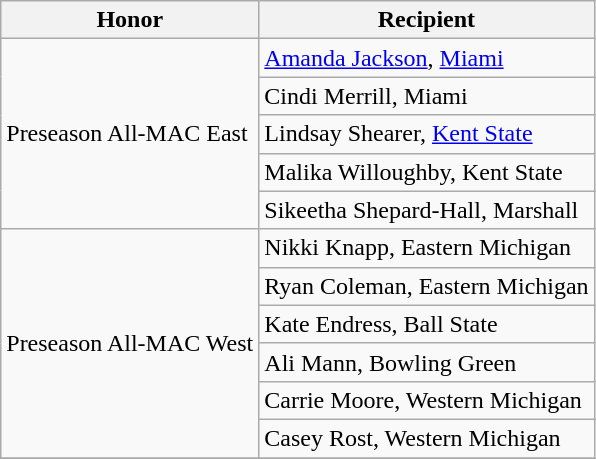<table class="wikitable" border="1">
<tr>
<th>Honor</th>
<th>Recipient</th>
</tr>
<tr>
<td rowspan=5 valign=middle>Preseason All-MAC East</td>
<td><a href='#'>Amanda Jackson</a>, <a href='#'>Miami</a></td>
</tr>
<tr>
<td>Cindi Merrill, Miami</td>
</tr>
<tr>
<td>Lindsay Shearer, <a href='#'>Kent State</a></td>
</tr>
<tr>
<td>Malika Willoughby, Kent State</td>
</tr>
<tr>
<td>Sikeetha Shepard-Hall, Marshall</td>
</tr>
<tr>
<td rowspan=6 valign=middle>Preseason All-MAC West</td>
<td>Nikki Knapp, Eastern Michigan</td>
</tr>
<tr>
<td>Ryan Coleman, Eastern Michigan</td>
</tr>
<tr>
<td>Kate Endress, Ball State</td>
</tr>
<tr>
<td>Ali Mann, Bowling Green</td>
</tr>
<tr>
<td>Carrie Moore, Western Michigan</td>
</tr>
<tr>
<td>Casey Rost, Western Michigan</td>
</tr>
<tr>
</tr>
</table>
